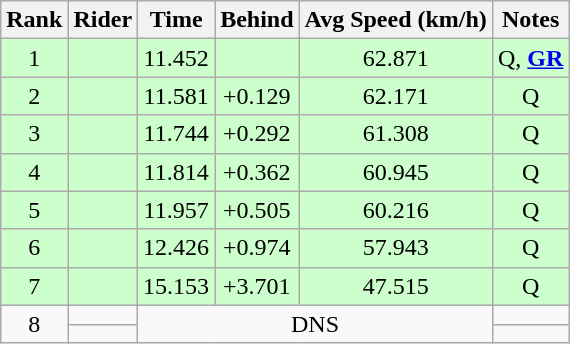<table class="wikitable sortable" style="text-align:center;">
<tr>
<th>Rank</th>
<th>Rider</th>
<th>Time</th>
<th>Behind</th>
<th>Avg Speed (km/h)</th>
<th>Notes</th>
</tr>
<tr bgcolor=ccffcc>
<td>1</td>
<td align=left></td>
<td>11.452</td>
<td></td>
<td>62.871</td>
<td>Q, <strong><a href='#'>GR</a></strong></td>
</tr>
<tr bgcolor=ccffcc>
<td>2</td>
<td align=left></td>
<td>11.581</td>
<td>+0.129</td>
<td>62.171</td>
<td>Q</td>
</tr>
<tr bgcolor=ccffcc>
<td>3</td>
<td align=left></td>
<td>11.744</td>
<td>+0.292</td>
<td>61.308</td>
<td>Q</td>
</tr>
<tr bgcolor=ccffcc>
<td>4</td>
<td align=left></td>
<td>11.814</td>
<td>+0.362</td>
<td>60.945</td>
<td>Q</td>
</tr>
<tr bgcolor=ccffcc>
<td>5</td>
<td align=left></td>
<td>11.957</td>
<td>+0.505</td>
<td>60.216</td>
<td>Q</td>
</tr>
<tr bgcolor=ccffcc>
<td>6</td>
<td align=left></td>
<td>12.426</td>
<td>+0.974</td>
<td>57.943</td>
<td>Q</td>
</tr>
<tr bgcolor=ccffcc>
<td>7</td>
<td align=left></td>
<td>15.153</td>
<td>+3.701</td>
<td>47.515</td>
<td>Q</td>
</tr>
<tr>
<td rowspan=2>8</td>
<td align=left></td>
<td colspan=3 rowspan=2>DNS</td>
<td></td>
</tr>
<tr>
<td align=left></td>
<td></td>
</tr>
</table>
